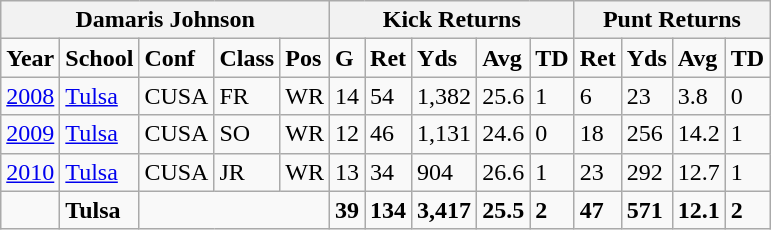<table class="wikitable">
<tr style="font-weight:bold; text-align:center;">
<th colspan="5">Damaris Johnson</th>
<th colspan="5">Kick Returns</th>
<th colspan="4">Punt Returns</th>
</tr>
<tr style="font-weight:bold;">
<td>Year</td>
<td>School</td>
<td>Conf</td>
<td>Class</td>
<td>Pos</td>
<td>G</td>
<td>Ret</td>
<td>Yds</td>
<td>Avg</td>
<td>TD</td>
<td>Ret</td>
<td>Yds</td>
<td>Avg</td>
<td>TD</td>
</tr>
<tr>
<td><a href='#'>2008</a></td>
<td><a href='#'>Tulsa</a></td>
<td>CUSA</td>
<td>FR</td>
<td>WR</td>
<td>14</td>
<td>54</td>
<td>1,382</td>
<td>25.6</td>
<td>1</td>
<td>6</td>
<td>23</td>
<td>3.8</td>
<td>0</td>
</tr>
<tr>
<td><a href='#'>2009</a></td>
<td><a href='#'>Tulsa</a></td>
<td>CUSA</td>
<td>SO</td>
<td>WR</td>
<td>12</td>
<td>46</td>
<td>1,131</td>
<td>24.6</td>
<td>0</td>
<td>18</td>
<td>256</td>
<td>14.2</td>
<td>1</td>
</tr>
<tr>
<td><a href='#'>2010</a></td>
<td><a href='#'>Tulsa</a></td>
<td>CUSA</td>
<td>JR</td>
<td>WR</td>
<td>13</td>
<td>34</td>
<td>904</td>
<td>26.6</td>
<td>1</td>
<td>23</td>
<td>292</td>
<td>12.7</td>
<td>1</td>
</tr>
<tr style="font-weight:bold;">
<td></td>
<td>Tulsa</td>
<td colspan="3"></td>
<td>39</td>
<td>134</td>
<td>3,417</td>
<td>25.5</td>
<td>2</td>
<td>47</td>
<td>571</td>
<td>12.1</td>
<td>2</td>
</tr>
</table>
